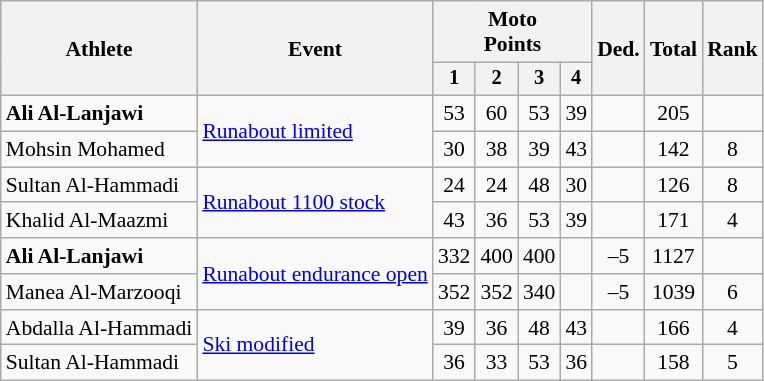<table class=wikitable style=font-size:90%;text-align:center>
<tr>
<th rowspan="2">Athlete</th>
<th rowspan="2">Event</th>
<th colspan="4">Moto <br>Points</th>
<th rowspan="2">Ded.</th>
<th rowspan="2">Total</th>
<th rowspan="2">Rank</th>
</tr>
<tr style="font-size:95%">
<th>1</th>
<th>2</th>
<th>3</th>
<th>4</th>
</tr>
<tr>
<td align=left><strong>Ali Al-Lanjawi</strong></td>
<td align=left rowspan=2><a href='#'>Runabout limited</a></td>
<td>53</td>
<td>60</td>
<td>53</td>
<td>39</td>
<td></td>
<td>205</td>
<td></td>
</tr>
<tr>
<td align=left>Mohsin Mohamed</td>
<td>30</td>
<td>38</td>
<td>39</td>
<td>43</td>
<td></td>
<td>142</td>
<td>8</td>
</tr>
<tr>
<td align=left>Sultan Al-Hammadi</td>
<td align=left rowspan=2><a href='#'>Runabout 1100 stock</a></td>
<td>24</td>
<td>24</td>
<td>48</td>
<td>30</td>
<td></td>
<td>126</td>
<td>8</td>
</tr>
<tr>
<td align=left>Khalid Al-Maazmi</td>
<td>43</td>
<td>36</td>
<td>53</td>
<td>39</td>
<td></td>
<td>171</td>
<td>4</td>
</tr>
<tr>
<td align=left><strong>Ali Al-Lanjawi</strong></td>
<td align=left rowspan=2><a href='#'>Runabout endurance open</a></td>
<td>332</td>
<td>400</td>
<td>400</td>
<td></td>
<td>–5</td>
<td>1127</td>
<td></td>
</tr>
<tr>
<td align=left>Manea Al-Marzooqi</td>
<td>352</td>
<td>352</td>
<td>340</td>
<td></td>
<td>–5</td>
<td>1039</td>
<td>6</td>
</tr>
<tr>
<td align=left>Abdalla Al-Hammadi</td>
<td align=left rowspan=2><a href='#'>Ski modified</a></td>
<td>39</td>
<td>36</td>
<td>48</td>
<td>43</td>
<td></td>
<td>166</td>
<td>4</td>
</tr>
<tr>
<td align=left>Sultan Al-Hammadi</td>
<td>36</td>
<td>33</td>
<td>53</td>
<td>36</td>
<td></td>
<td>158</td>
<td>5</td>
</tr>
</table>
